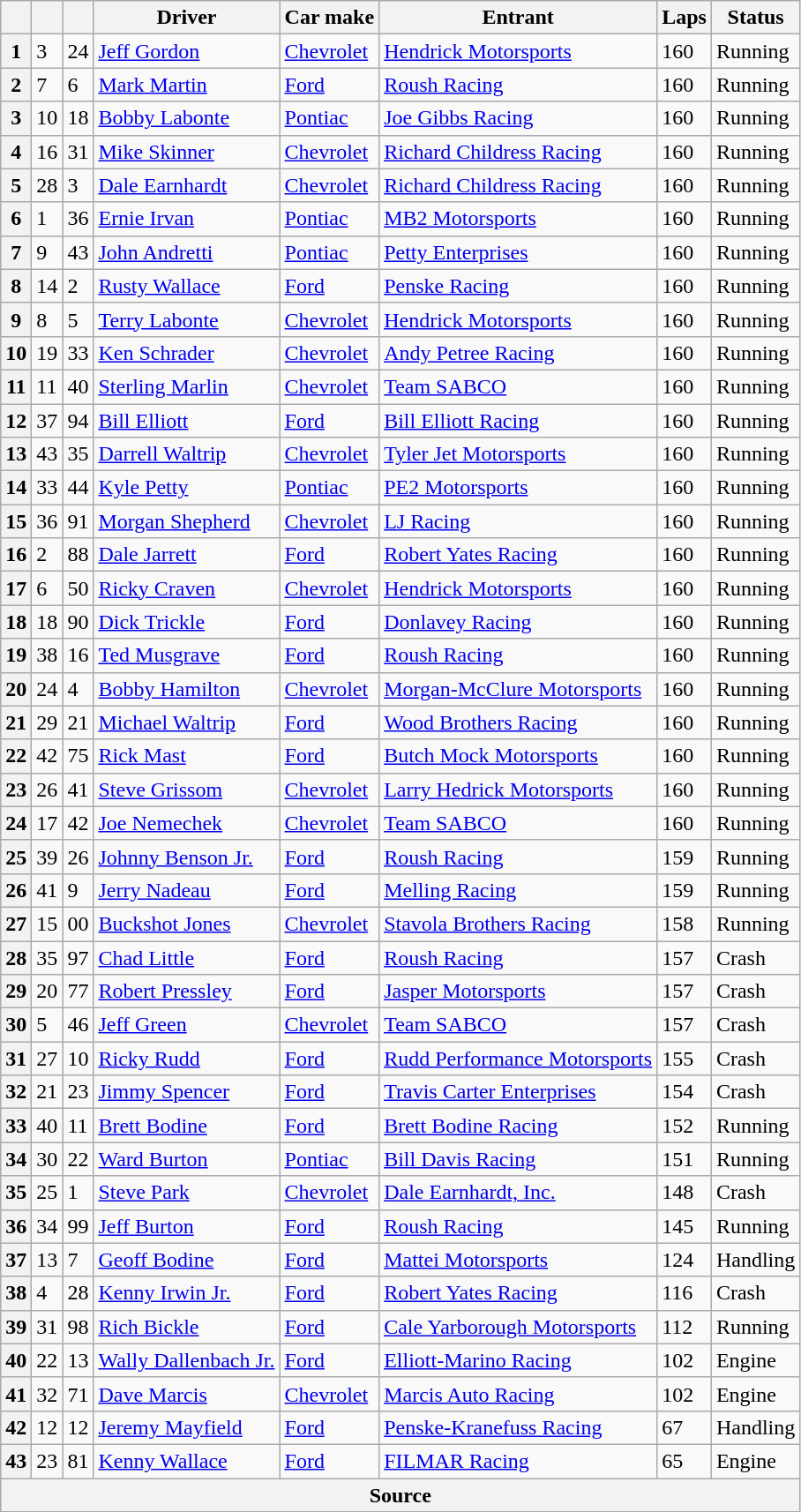<table class="wikitable">
<tr>
<th></th>
<th></th>
<th></th>
<th>Driver</th>
<th>Car make</th>
<th>Entrant</th>
<th>Laps</th>
<th>Status</th>
</tr>
<tr>
<th>1</th>
<td>3</td>
<td>24</td>
<td><a href='#'>Jeff Gordon</a></td>
<td><a href='#'>Chevrolet</a></td>
<td><a href='#'>Hendrick Motorsports</a></td>
<td>160</td>
<td>Running</td>
</tr>
<tr>
<th>2</th>
<td>7</td>
<td>6</td>
<td><a href='#'>Mark Martin</a></td>
<td><a href='#'>Ford</a></td>
<td><a href='#'>Roush Racing</a></td>
<td>160</td>
<td>Running</td>
</tr>
<tr>
<th>3</th>
<td>10</td>
<td>18</td>
<td><a href='#'>Bobby Labonte</a></td>
<td><a href='#'>Pontiac</a></td>
<td><a href='#'>Joe Gibbs Racing</a></td>
<td>160</td>
<td>Running</td>
</tr>
<tr>
<th>4</th>
<td>16</td>
<td>31</td>
<td><a href='#'>Mike Skinner</a></td>
<td><a href='#'>Chevrolet</a></td>
<td><a href='#'>Richard Childress Racing</a></td>
<td>160</td>
<td>Running</td>
</tr>
<tr>
<th>5</th>
<td>28</td>
<td>3</td>
<td><a href='#'>Dale Earnhardt</a></td>
<td><a href='#'>Chevrolet</a></td>
<td><a href='#'>Richard Childress Racing</a></td>
<td>160</td>
<td>Running</td>
</tr>
<tr>
<th>6</th>
<td>1</td>
<td>36</td>
<td><a href='#'>Ernie Irvan</a></td>
<td><a href='#'>Pontiac</a></td>
<td><a href='#'>MB2 Motorsports</a></td>
<td>160</td>
<td>Running</td>
</tr>
<tr>
<th>7</th>
<td>9</td>
<td>43</td>
<td><a href='#'>John Andretti</a></td>
<td><a href='#'>Pontiac</a></td>
<td><a href='#'>Petty Enterprises</a></td>
<td>160</td>
<td>Running</td>
</tr>
<tr>
<th>8</th>
<td>14</td>
<td>2</td>
<td><a href='#'>Rusty Wallace</a></td>
<td><a href='#'>Ford</a></td>
<td><a href='#'>Penske Racing</a></td>
<td>160</td>
<td>Running</td>
</tr>
<tr>
<th>9</th>
<td>8</td>
<td>5</td>
<td><a href='#'>Terry Labonte</a></td>
<td><a href='#'>Chevrolet</a></td>
<td><a href='#'>Hendrick Motorsports</a></td>
<td>160</td>
<td>Running</td>
</tr>
<tr>
<th>10</th>
<td>19</td>
<td>33</td>
<td><a href='#'>Ken Schrader</a></td>
<td><a href='#'>Chevrolet</a></td>
<td><a href='#'>Andy Petree Racing</a></td>
<td>160</td>
<td>Running</td>
</tr>
<tr>
<th>11</th>
<td>11</td>
<td>40</td>
<td><a href='#'>Sterling Marlin</a></td>
<td><a href='#'>Chevrolet</a></td>
<td><a href='#'>Team SABCO</a></td>
<td>160</td>
<td>Running</td>
</tr>
<tr>
<th>12</th>
<td>37</td>
<td>94</td>
<td><a href='#'>Bill Elliott</a></td>
<td><a href='#'>Ford</a></td>
<td><a href='#'>Bill Elliott Racing</a></td>
<td>160</td>
<td>Running</td>
</tr>
<tr>
<th>13</th>
<td>43</td>
<td>35</td>
<td><a href='#'>Darrell Waltrip</a></td>
<td><a href='#'>Chevrolet</a></td>
<td><a href='#'>Tyler Jet Motorsports</a></td>
<td>160</td>
<td>Running</td>
</tr>
<tr>
<th>14</th>
<td>33</td>
<td>44</td>
<td><a href='#'>Kyle Petty</a></td>
<td><a href='#'>Pontiac</a></td>
<td><a href='#'>PE2 Motorsports</a></td>
<td>160</td>
<td>Running</td>
</tr>
<tr>
<th>15</th>
<td>36</td>
<td>91</td>
<td><a href='#'>Morgan Shepherd</a></td>
<td><a href='#'>Chevrolet</a></td>
<td><a href='#'>LJ Racing</a></td>
<td>160</td>
<td>Running</td>
</tr>
<tr>
<th>16</th>
<td>2</td>
<td>88</td>
<td><a href='#'>Dale Jarrett</a></td>
<td><a href='#'>Ford</a></td>
<td><a href='#'>Robert Yates Racing</a></td>
<td>160</td>
<td>Running</td>
</tr>
<tr>
<th>17</th>
<td>6</td>
<td>50</td>
<td><a href='#'>Ricky Craven</a></td>
<td><a href='#'>Chevrolet</a></td>
<td><a href='#'>Hendrick Motorsports</a></td>
<td>160</td>
<td>Running</td>
</tr>
<tr>
<th>18</th>
<td>18</td>
<td>90</td>
<td><a href='#'>Dick Trickle</a></td>
<td><a href='#'>Ford</a></td>
<td><a href='#'>Donlavey Racing</a></td>
<td>160</td>
<td>Running</td>
</tr>
<tr>
<th>19</th>
<td>38</td>
<td>16</td>
<td><a href='#'>Ted Musgrave</a></td>
<td><a href='#'>Ford</a></td>
<td><a href='#'>Roush Racing</a></td>
<td>160</td>
<td>Running</td>
</tr>
<tr>
<th>20</th>
<td>24</td>
<td>4</td>
<td><a href='#'>Bobby Hamilton</a></td>
<td><a href='#'>Chevrolet</a></td>
<td><a href='#'>Morgan-McClure Motorsports</a></td>
<td>160</td>
<td>Running</td>
</tr>
<tr>
<th>21</th>
<td>29</td>
<td>21</td>
<td><a href='#'>Michael Waltrip</a></td>
<td><a href='#'>Ford</a></td>
<td><a href='#'>Wood Brothers Racing</a></td>
<td>160</td>
<td>Running</td>
</tr>
<tr>
<th>22</th>
<td>42</td>
<td>75</td>
<td><a href='#'>Rick Mast</a></td>
<td><a href='#'>Ford</a></td>
<td><a href='#'>Butch Mock Motorsports</a></td>
<td>160</td>
<td>Running</td>
</tr>
<tr>
<th>23</th>
<td>26</td>
<td>41</td>
<td><a href='#'>Steve Grissom</a></td>
<td><a href='#'>Chevrolet</a></td>
<td><a href='#'>Larry Hedrick Motorsports</a></td>
<td>160</td>
<td>Running</td>
</tr>
<tr>
<th>24</th>
<td>17</td>
<td>42</td>
<td><a href='#'>Joe Nemechek</a></td>
<td><a href='#'>Chevrolet</a></td>
<td><a href='#'>Team SABCO</a></td>
<td>160</td>
<td>Running</td>
</tr>
<tr>
<th>25</th>
<td>39</td>
<td>26</td>
<td><a href='#'>Johnny Benson Jr.</a></td>
<td><a href='#'>Ford</a></td>
<td><a href='#'>Roush Racing</a></td>
<td>159</td>
<td>Running</td>
</tr>
<tr>
<th>26</th>
<td>41</td>
<td>9</td>
<td><a href='#'>Jerry Nadeau</a></td>
<td><a href='#'>Ford</a></td>
<td><a href='#'>Melling Racing</a></td>
<td>159</td>
<td>Running</td>
</tr>
<tr>
<th>27</th>
<td>15</td>
<td>00</td>
<td><a href='#'>Buckshot Jones</a></td>
<td><a href='#'>Chevrolet</a></td>
<td><a href='#'>Stavola Brothers Racing</a></td>
<td>158</td>
<td>Running</td>
</tr>
<tr>
<th>28</th>
<td>35</td>
<td>97</td>
<td><a href='#'>Chad Little</a></td>
<td><a href='#'>Ford</a></td>
<td><a href='#'>Roush Racing</a></td>
<td>157</td>
<td>Crash</td>
</tr>
<tr>
<th>29</th>
<td>20</td>
<td>77</td>
<td><a href='#'>Robert Pressley</a></td>
<td><a href='#'>Ford</a></td>
<td><a href='#'>Jasper Motorsports</a></td>
<td>157</td>
<td>Crash</td>
</tr>
<tr>
<th>30</th>
<td>5</td>
<td>46</td>
<td><a href='#'>Jeff Green</a></td>
<td><a href='#'>Chevrolet</a></td>
<td><a href='#'>Team SABCO</a></td>
<td>157</td>
<td>Crash</td>
</tr>
<tr>
<th>31</th>
<td>27</td>
<td>10</td>
<td><a href='#'>Ricky Rudd</a></td>
<td><a href='#'>Ford</a></td>
<td><a href='#'>Rudd Performance Motorsports</a></td>
<td>155</td>
<td>Crash</td>
</tr>
<tr>
<th>32</th>
<td>21</td>
<td>23</td>
<td><a href='#'>Jimmy Spencer</a></td>
<td><a href='#'>Ford</a></td>
<td><a href='#'>Travis Carter Enterprises</a></td>
<td>154</td>
<td>Crash</td>
</tr>
<tr>
<th>33</th>
<td>40</td>
<td>11</td>
<td><a href='#'>Brett Bodine</a></td>
<td><a href='#'>Ford</a></td>
<td><a href='#'>Brett Bodine Racing</a></td>
<td>152</td>
<td>Running</td>
</tr>
<tr>
<th>34</th>
<td>30</td>
<td>22</td>
<td><a href='#'>Ward Burton</a></td>
<td><a href='#'>Pontiac</a></td>
<td><a href='#'>Bill Davis Racing</a></td>
<td>151</td>
<td>Running</td>
</tr>
<tr>
<th>35</th>
<td>25</td>
<td>1</td>
<td><a href='#'>Steve Park</a></td>
<td><a href='#'>Chevrolet</a></td>
<td><a href='#'>Dale Earnhardt, Inc.</a></td>
<td>148</td>
<td>Crash</td>
</tr>
<tr>
<th>36</th>
<td>34</td>
<td>99</td>
<td><a href='#'>Jeff Burton</a></td>
<td><a href='#'>Ford</a></td>
<td><a href='#'>Roush Racing</a></td>
<td>145</td>
<td>Running</td>
</tr>
<tr>
<th>37</th>
<td>13</td>
<td>7</td>
<td><a href='#'>Geoff Bodine</a></td>
<td><a href='#'>Ford</a></td>
<td><a href='#'>Mattei Motorsports</a></td>
<td>124</td>
<td>Handling</td>
</tr>
<tr>
<th>38</th>
<td>4</td>
<td>28</td>
<td><a href='#'>Kenny Irwin Jr.</a></td>
<td><a href='#'>Ford</a></td>
<td><a href='#'>Robert Yates Racing</a></td>
<td>116</td>
<td>Crash</td>
</tr>
<tr>
<th>39</th>
<td>31</td>
<td>98</td>
<td><a href='#'>Rich Bickle</a></td>
<td><a href='#'>Ford</a></td>
<td><a href='#'>Cale Yarborough Motorsports</a></td>
<td>112</td>
<td>Running</td>
</tr>
<tr>
<th>40</th>
<td>22</td>
<td>13</td>
<td><a href='#'>Wally Dallenbach Jr.</a></td>
<td><a href='#'>Ford</a></td>
<td><a href='#'>Elliott-Marino Racing</a></td>
<td>102</td>
<td>Engine</td>
</tr>
<tr>
<th>41</th>
<td>32</td>
<td>71</td>
<td><a href='#'>Dave Marcis</a></td>
<td><a href='#'>Chevrolet</a></td>
<td><a href='#'>Marcis Auto Racing</a></td>
<td>102</td>
<td>Engine</td>
</tr>
<tr>
<th>42</th>
<td>12</td>
<td>12</td>
<td><a href='#'>Jeremy Mayfield</a></td>
<td><a href='#'>Ford</a></td>
<td><a href='#'>Penske-Kranefuss Racing</a></td>
<td>67</td>
<td>Handling</td>
</tr>
<tr>
<th>43</th>
<td>23</td>
<td>81</td>
<td><a href='#'>Kenny Wallace</a></td>
<td><a href='#'>Ford</a></td>
<td><a href='#'>FILMAR Racing</a></td>
<td>65</td>
<td>Engine</td>
</tr>
<tr>
<th colspan=8>Source</th>
</tr>
</table>
